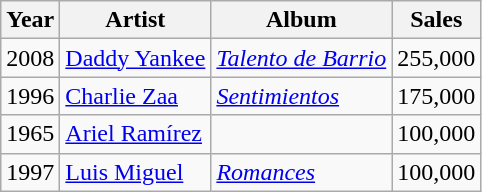<table class="wikitable sortable">
<tr>
<th>Year</th>
<th>Artist</th>
<th>Album</th>
<th>Sales</th>
</tr>
<tr>
<td>2008</td>
<td><a href='#'>Daddy Yankee</a></td>
<td><a href='#'><em>Talento de Barrio</em></a></td>
<td>255,000</td>
</tr>
<tr>
<td>1996</td>
<td><a href='#'>Charlie Zaa</a></td>
<td><em><a href='#'>Sentimientos</a></em></td>
<td>175,000</td>
</tr>
<tr>
<td>1965</td>
<td><a href='#'>Ariel Ramírez</a></td>
<td><em></em></td>
<td>100,000</td>
</tr>
<tr>
<td>1997</td>
<td><a href='#'>Luis Miguel</a></td>
<td><a href='#'><em>Romances</em></a></td>
<td>100,000</td>
</tr>
</table>
